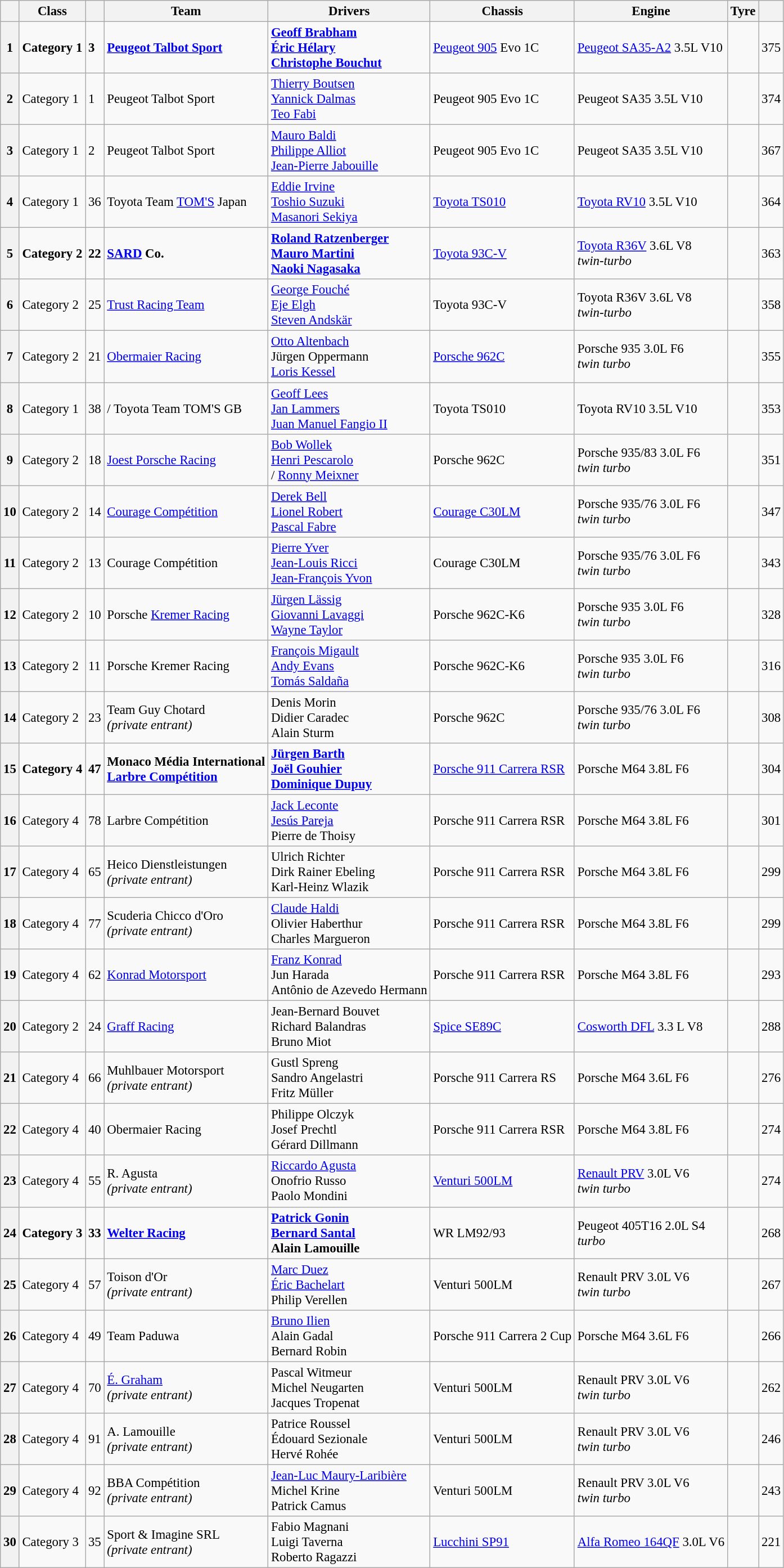<table class="wikitable" style="font-size: 95%;">
<tr>
<th></th>
<th>Class</th>
<th></th>
<th>Team</th>
<th>Drivers</th>
<th>Chassis</th>
<th>Engine</th>
<th>Tyre</th>
<th></th>
</tr>
<tr>
<th><strong>1</strong></th>
<td><strong>Category 1</strong></td>
<td><strong>3</strong></td>
<td><strong> <a href='#'>Peugeot Talbot Sport</a> </strong></td>
<td><strong> <a href='#'>Geoff Brabham</a><br> <a href='#'>Éric Hélary</a><br> <a href='#'>Christophe Bouchut</a></strong></td>
<td><a href='#'>Peugeot 905</a> Evo 1C</td>
<td><a href='#'>Peugeot SA35-A2</a> 3.5L V10</td>
<td></td>
<td>375</td>
</tr>
<tr>
<th>2</th>
<td>Category 1</td>
<td>1</td>
<td> Peugeot Talbot Sport</td>
<td> <a href='#'>Thierry Boutsen</a><br> <a href='#'>Yannick Dalmas</a><br> <a href='#'>Teo Fabi</a></td>
<td>Peugeot 905 Evo 1C</td>
<td>Peugeot SA35 3.5L V10</td>
<td></td>
<td>374</td>
</tr>
<tr>
<th>3</th>
<td>Category 1</td>
<td>2</td>
<td> Peugeot Talbot Sport</td>
<td> <a href='#'>Mauro Baldi</a><br> <a href='#'>Philippe Alliot</a><br> <a href='#'>Jean-Pierre Jabouille</a></td>
<td>Peugeot 905 Evo 1C</td>
<td>Peugeot SA35 3.5L V10</td>
<td></td>
<td>367</td>
</tr>
<tr>
<th>4</th>
<td>Category 1</td>
<td>36</td>
<td> Toyota Team <a href='#'>TOM'S</a> Japan</td>
<td> <a href='#'>Eddie Irvine</a><br> <a href='#'>Toshio Suzuki</a><br> <a href='#'>Masanori Sekiya</a></td>
<td><a href='#'>Toyota TS010</a></td>
<td><a href='#'>Toyota RV10</a> 3.5L V10</td>
<td></td>
<td>364</td>
</tr>
<tr>
<th>5</th>
<td><strong>Category 2</strong></td>
<td><strong>22</strong></td>
<td><strong> <a href='#'>SARD</a> Co.</strong></td>
<td><strong> <a href='#'>Roland Ratzenberger</a><br> <a href='#'>Mauro Martini</a><br> <a href='#'>Naoki Nagasaka</a> </strong></td>
<td><a href='#'>Toyota 93C-V</a></td>
<td><a href='#'>Toyota R36V</a> 3.6L V8<br><em>twin-turbo</em></td>
<td></td>
<td>363</td>
</tr>
<tr>
<th>6</th>
<td>Category 2</td>
<td>25</td>
<td> <a href='#'>Trust Racing Team</a></td>
<td> <a href='#'>George Fouché</a><br> <a href='#'>Eje Elgh</a><br> <a href='#'>Steven Andskär</a></td>
<td>Toyota 93C-V</td>
<td>Toyota R36V 3.6L V8<br><em>twin-turbo</em></td>
<td></td>
<td>358</td>
</tr>
<tr>
<th>7</th>
<td>Category 2</td>
<td>21</td>
<td> <a href='#'>Obermaier Racing</a></td>
<td> <a href='#'>Otto Altenbach</a><br> Jürgen Oppermann<br> <a href='#'>Loris Kessel</a></td>
<td><a href='#'>Porsche 962C</a></td>
<td>Porsche 935 3.0L F6<br><em>twin turbo</em></td>
<td></td>
<td>355</td>
</tr>
<tr>
<th>8</th>
<td>Category 1</td>
<td>38</td>
<td>/ Toyota Team TOM'S GB</td>
<td> <a href='#'>Geoff Lees</a><br> <a href='#'>Jan Lammers</a><br>  <a href='#'>Juan Manuel Fangio II</a></td>
<td>Toyota TS010</td>
<td>Toyota RV10 3.5L V10</td>
<td></td>
<td>353</td>
</tr>
<tr>
<th>9</th>
<td>Category 2</td>
<td>18</td>
<td> <a href='#'>Joest Porsche Racing</a></td>
<td> <a href='#'>Bob Wollek</a><br> <a href='#'>Henri Pescarolo</a><br>/ <a href='#'>Ronny Meixner</a></td>
<td>Porsche 962C</td>
<td>Porsche 935/83 3.0L F6<br><em>twin turbo</em></td>
<td></td>
<td>351</td>
</tr>
<tr>
<th>10</th>
<td>Category 2</td>
<td>14</td>
<td> <a href='#'>Courage Compétition</a></td>
<td> <a href='#'>Derek Bell</a><br> <a href='#'>Lionel Robert</a><br>  <a href='#'>Pascal Fabre</a></td>
<td><a href='#'>Courage C30LM</a></td>
<td>Porsche 935/76 3.0L F6<br><em>twin turbo</em></td>
<td></td>
<td>347</td>
</tr>
<tr>
<th>11</th>
<td>Category 2</td>
<td>13</td>
<td> Courage Compétition</td>
<td> <a href='#'>Pierre Yver</a><br> <a href='#'>Jean-Louis Ricci</a><br> <a href='#'>Jean-François Yvon</a></td>
<td>Courage C30LM</td>
<td>Porsche 935/76 3.0L F6<br><em>twin turbo</em></td>
<td></td>
<td>343</td>
</tr>
<tr>
<th>12</th>
<td>Category 2</td>
<td>10</td>
<td> Porsche <a href='#'>Kremer Racing</a></td>
<td> <a href='#'>Jürgen Lässig</a><br> <a href='#'>Giovanni Lavaggi</a><br> <a href='#'>Wayne Taylor</a></td>
<td>Porsche 962C-K6</td>
<td>Porsche 935 3.0L F6<br><em>twin turbo</em></td>
<td></td>
<td>328</td>
</tr>
<tr>
<th>13</th>
<td>Category 2</td>
<td>11</td>
<td> Porsche Kremer Racing</td>
<td> <a href='#'>François Migault</a><br> <a href='#'>Andy Evans</a><br> <a href='#'>Tomás Saldaña</a></td>
<td>Porsche 962C-K6</td>
<td>Porsche 935 3.0L F6<br><em>twin turbo</em></td>
<td></td>
<td>316</td>
</tr>
<tr>
<th>14</th>
<td>Category 2</td>
<td>23</td>
<td> Team Guy Chotard<br><em>(private entrant)</em></td>
<td> Denis Morin<br> Didier Caradec<br> Alain Sturm</td>
<td>Porsche 962C</td>
<td>Porsche 935/76 3.0L F6<br><em>twin turbo</em></td>
<td></td>
<td>308</td>
</tr>
<tr>
<th><strong>15</strong></th>
<td><strong>Category 4</strong></td>
<td><strong>47</strong></td>
<td><strong> Monaco Média International<br> <a href='#'>Larbre Compétition</a></strong></td>
<td><strong> <a href='#'>Jürgen Barth</a><br> <a href='#'>Joël Gouhier</a><br> <a href='#'>Dominique Dupuy</a> </strong></td>
<td><a href='#'>Porsche 911 Carrera RSR</a></td>
<td>Porsche M64 3.8L F6</td>
<td></td>
<td>304</td>
</tr>
<tr>
<th>16</th>
<td>Category 4</td>
<td>78</td>
<td> Larbre Compétition</td>
<td> <a href='#'>Jack Leconte</a><br> <a href='#'>Jesús Pareja</a><br> Pierre de Thoisy</td>
<td>Porsche 911 Carrera RSR</td>
<td>Porsche M64 3.8L F6</td>
<td></td>
<td>301</td>
</tr>
<tr>
<th>17</th>
<td>Category 4</td>
<td>65</td>
<td> Heico Dienstleistungen<br><em>(private entrant)</em></td>
<td> Ulrich Richter<br> Dirk Rainer Ebeling<br> Karl-Heinz Wlazik</td>
<td>Porsche 911 Carrera RSR</td>
<td>Porsche M64 3.8L F6</td>
<td></td>
<td>299</td>
</tr>
<tr>
<th>18</th>
<td>Category 4</td>
<td>77</td>
<td> Scuderia Chicco d'Oro<br><em>(private entrant)</em></td>
<td> <a href='#'>Claude Haldi</a><br> Olivier Haberthur<br>  Charles Margueron</td>
<td>Porsche 911 Carrera RSR</td>
<td>Porsche M64 3.8L F6</td>
<td></td>
<td>299</td>
</tr>
<tr>
<th>19</th>
<td>Category 4</td>
<td>62</td>
<td> <a href='#'>Konrad Motorsport</a></td>
<td> <a href='#'>Franz Konrad</a><br> Jun Harada<br> Antônio de Azevedo Hermann</td>
<td>Porsche 911 Carrera RSR</td>
<td>Porsche M64 3.8L F6</td>
<td></td>
<td>293</td>
</tr>
<tr>
<th>20</th>
<td>Category 2</td>
<td>24</td>
<td> <a href='#'>Graff Racing</a></td>
<td> Jean-Bernard Bouvet<br> Richard Balandras<br> Bruno Miot</td>
<td><a href='#'>Spice SE89C</a></td>
<td><a href='#'>Cosworth DFL</a> 3.3 L V8</td>
<td></td>
<td>288</td>
</tr>
<tr>
<th>21</th>
<td>Category 4</td>
<td>66</td>
<td> Muhlbauer Motorsport<br><em>(private entrant)</em></td>
<td> Gustl Spreng<br> Sandro Angelastri<br> Fritz Müller</td>
<td>Porsche 911 Carrera RS</td>
<td>Porsche M64 3.6L F6</td>
<td></td>
<td>276</td>
</tr>
<tr>
<th>22</th>
<td>Category 4</td>
<td>40</td>
<td> Obermaier Racing</td>
<td> Philippe Olczyk<br> Josef Prechtl<br> Gérard Dillmann</td>
<td>Porsche 911 Carrera RSR</td>
<td>Porsche M64 3.8L F6</td>
<td></td>
<td>274</td>
</tr>
<tr>
<th>23</th>
<td>Category 4</td>
<td>55</td>
<td> R. Agusta<br><em>(private entrant)</em></td>
<td> <a href='#'>Riccardo Agusta</a><br> Onofrio Russo<br> Paolo Mondini</td>
<td><a href='#'>Venturi 500LM</a></td>
<td><a href='#'>Renault PRV</a> 3.0L V6<br><em>twin turbo</em></td>
<td></td>
<td>274</td>
</tr>
<tr>
<th><strong>24</strong></th>
<td><strong>Category 3</strong></td>
<td><strong>33</strong></td>
<td><strong> <a href='#'>Welter Racing</a> </strong></td>
<td><strong> <a href='#'>Patrick Gonin</a><br> <a href='#'>Bernard Santal</a><br> Alain Lamouille</strong></td>
<td>WR LM92/93</td>
<td>Peugeot 405T16 2.0L S4<br><em>turbo</em></td>
<td></td>
<td>268</td>
</tr>
<tr>
<th>25</th>
<td>Category 4</td>
<td>57</td>
<td> Toison d'Or<br><em>(private entrant)</em></td>
<td> <a href='#'>Marc Duez</a><br> <a href='#'>Éric Bachelart</a><br> Philip Verellen</td>
<td>Venturi 500LM</td>
<td>Renault PRV 3.0L V6<br><em>twin turbo</em></td>
<td></td>
<td>267</td>
</tr>
<tr>
<th>26</th>
<td>Category 4</td>
<td>49</td>
<td> Team Paduwa</td>
<td> <a href='#'>Bruno Ilien</a><br> Alain Gadal<br> Bernard Robin</td>
<td>Porsche 911 Carrera 2 Cup</td>
<td>Porsche M64 3.6L F6</td>
<td></td>
<td>266</td>
</tr>
<tr>
<th>27</th>
<td>Category 4</td>
<td>70</td>
<td> <a href='#'>É. Graham</a><br><em>(private entrant)</em></td>
<td> Pascal Witmeur<br> Michel Neugarten<br> Jacques Tropenat</td>
<td>Venturi 500LM</td>
<td>Renault PRV 3.0L V6<br><em>twin turbo</em></td>
<td></td>
<td>262</td>
</tr>
<tr>
<th>28</th>
<td>Category 4</td>
<td>91</td>
<td> A. Lamouille<br><em>(private entrant)</em></td>
<td> Patrice Roussel<br> Édouard Sezionale<br> Hervé Rohée</td>
<td>Venturi 500LM</td>
<td>Renault PRV 3.0L V6<br><em>twin turbo</em></td>
<td></td>
<td>246</td>
</tr>
<tr>
<th>29</th>
<td>Category 4</td>
<td>92</td>
<td> BBA Compétition<br><em>(private entrant)</em></td>
<td> <a href='#'>Jean-Luc Maury-Laribière</a><br> Michel Krine<br> Patrick Camus</td>
<td>Venturi 500LM</td>
<td>Renault PRV 3.0L V6<br><em>twin turbo</em></td>
<td></td>
<td>243</td>
</tr>
<tr>
<th>30</th>
<td>Category 3</td>
<td>35</td>
<td> Sport & Imagine SRL<br><em>(private entrant)</em></td>
<td> Fabio Magnani<br> Luigi Taverna<br> Roberto Ragazzi</td>
<td><a href='#'>Lucchini SP91</a></td>
<td><a href='#'>Alfa Romeo 164QF</a> 3.0L V6</td>
<td></td>
<td>221</td>
</tr>
</table>
